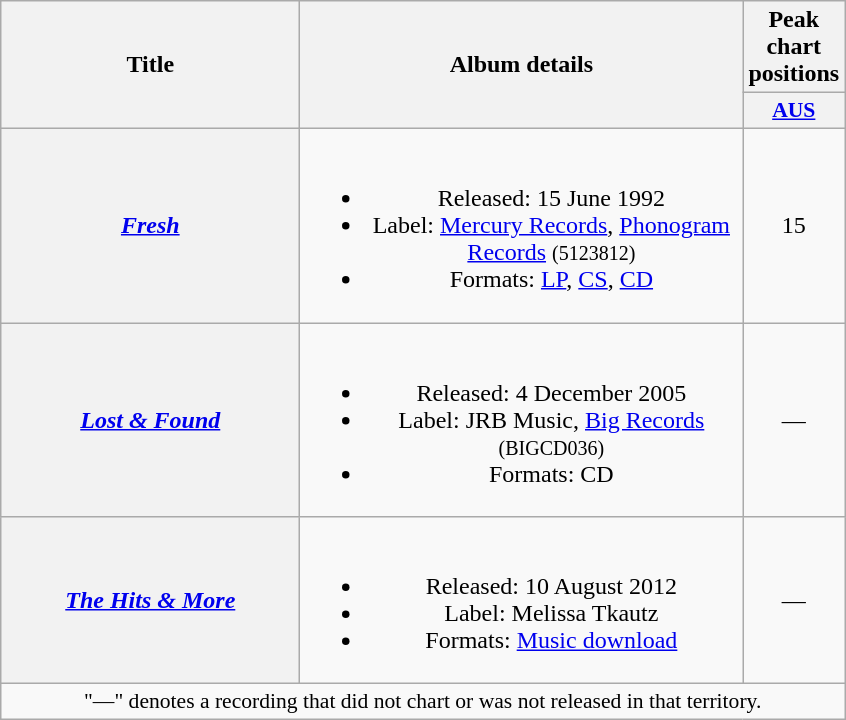<table class="wikitable plainrowheaders" style="text-align:center;">
<tr>
<th scope="col" rowspan="2" style="width:12em;">Title</th>
<th scope="col" rowspan="2" style="width:18em;">Album details</th>
<th scope="col" colspan="1">Peak chart positions</th>
</tr>
<tr>
<th scope="col" style="width:3em;font-size:90%;"><a href='#'>AUS</a><br></th>
</tr>
<tr>
<th scope="row"><em><a href='#'>Fresh</a></em></th>
<td><br><ul><li>Released: 15 June 1992</li><li>Label: <a href='#'>Mercury Records</a>, <a href='#'>Phonogram Records</a> <small>(5123812)</small></li><li>Formats: <a href='#'>LP</a>, <a href='#'>CS</a>, <a href='#'>CD</a></li></ul></td>
<td>15</td>
</tr>
<tr>
<th scope="row"><em><a href='#'>Lost & Found</a></em></th>
<td><br><ul><li>Released: 4 December 2005</li><li>Label: JRB Music, <a href='#'>Big Records</a> <small>(BIGCD036)</small></li><li>Formats: CD</li></ul></td>
<td>—</td>
</tr>
<tr>
<th scope="row"><em><a href='#'>The Hits & More</a></em></th>
<td><br><ul><li>Released: 10 August 2012</li><li>Label: Melissa Tkautz</li><li>Formats: <a href='#'>Music download</a></li></ul></td>
<td>—</td>
</tr>
<tr>
<td colspan="4" style="font-size:90%">"—" denotes a recording that did not chart or was not released in that territory.</td>
</tr>
</table>
